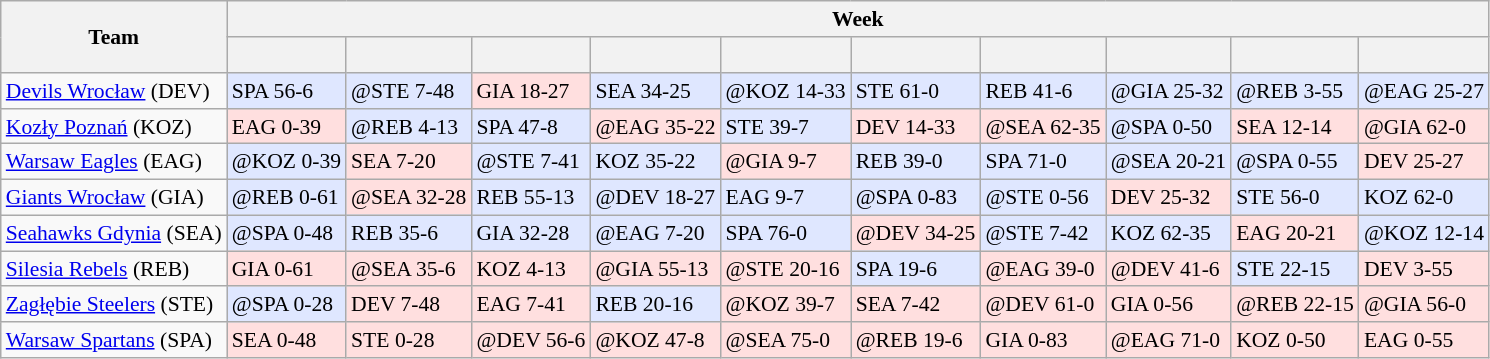<table class="wikitable" align=left style="font-size: 90%">
<tr>
<th rowspan=2>Team</th>
<th colspan=10>Week</th>
</tr>
<tr>
<th></th>
<th></th>
<th></th>
<th></th>
<th></th>
<th></th>
<th></th>
<th></th>
<th></th>
<th><br></th>
</tr>
<tr>
<td><a href='#'>Devils Wrocław</a> (DEV)</td>
<td bgcolor=#DFE7FF>SPA 56-6</td>
<td bgcolor=#DFE7FF>@STE 7-48</td>
<td bgcolor=#FFDFDF>GIA 18-27</td>
<td bgcolor=#DFE7FF>SEA 34-25</td>
<td bgcolor=#DFE7FF>@KOZ 14-33</td>
<td bgcolor=#DFE7FF>STE 61-0</td>
<td bgcolor=#DFE7FF>REB 41-6</td>
<td bgcolor=#DFE7FF>@GIA 25-32</td>
<td bgcolor=#DFE7FF>@REB 3-55</td>
<td bgcolor=#DFE7FF>@EAG 25-27</td>
</tr>
<tr>
<td><a href='#'>Kozły Poznań</a> (KOZ)</td>
<td bgcolor=#FFDFDF>EAG 0-39</td>
<td bgcolor=#DFE7FF>@REB 4-13</td>
<td bgcolor=#DFE7FF>SPA 47-8</td>
<td bgcolor=#FFDFDF>@EAG 35-22</td>
<td bgcolor=#DFE7FF>STE 39-7</td>
<td bgcolor=#FFDFDF>DEV 14-33</td>
<td bgcolor=#FFDFDF>@SEA 62-35</td>
<td bgcolor=#DFE7FF>@SPA 0-50</td>
<td bgcolor=#FFDFDF>SEA 12-14</td>
<td bgcolor=#FFDFDF>@GIA 62-0</td>
</tr>
<tr>
<td><a href='#'>Warsaw Eagles</a> (EAG)</td>
<td bgcolor=#DFE7FF>@KOZ 0-39</td>
<td bgcolor=#FFDFDF>SEA 7-20</td>
<td bgcolor=#DFE7FF>@STE 7-41</td>
<td bgcolor=#DFE7FF>KOZ 35-22</td>
<td bgcolor=#FFDFDF>@GIA 9-7</td>
<td bgcolor=#DFE7FF>REB 39-0</td>
<td bgcolor=#DFE7FF>SPA 71-0</td>
<td bgcolor=#DFE7FF>@SEA 20-21</td>
<td bgcolor=#DFE7FF>@SPA 0-55</td>
<td bgcolor=#FFDFDF>DEV 25-27</td>
</tr>
<tr>
<td><a href='#'>Giants Wrocław</a> (GIA)</td>
<td bgcolor=#DFE7FF>@REB 0-61</td>
<td bgcolor=#FFDFDF>@SEA 32-28</td>
<td bgcolor=#DFE7FF>REB 55-13</td>
<td bgcolor=#DFE7FF>@DEV 18-27</td>
<td bgcolor=#DFE7FF>EAG 9-7</td>
<td bgcolor=#DFE7FF>@SPA 0-83</td>
<td bgcolor=#DFE7FF>@STE 0-56</td>
<td bgcolor=#FFDFDF>DEV 25-32</td>
<td bgcolor=#DFE7FF>STE 56-0</td>
<td bgcolor=#DFE7FF>KOZ 62-0</td>
</tr>
<tr>
<td><a href='#'>Seahawks Gdynia</a> (SEA)</td>
<td bgcolor=#DFE7FF>@SPA 0-48</td>
<td bgcolor=#DFE7FF>REB 35-6</td>
<td bgcolor=#DFE7FF>GIA 32-28</td>
<td bgcolor=#DFE7FF>@EAG 7-20</td>
<td bgcolor=#DFE7FF>SPA 76-0</td>
<td bgcolor=#FFDFDF>@DEV 34-25</td>
<td bgcolor=#DFE7FF>@STE 7-42</td>
<td bgcolor=#DFE7FF>KOZ 62-35</td>
<td bgcolor=#FFDFDF>EAG 20-21</td>
<td bgcolor=#DFE7FF>@KOZ 12-14</td>
</tr>
<tr>
<td><a href='#'>Silesia Rebels</a> (REB)</td>
<td bgcolor=#FFDFDF>GIA 0-61</td>
<td bgcolor=#FFDFDF>@SEA 35-6</td>
<td bgcolor=#FFDFDF>KOZ 4-13</td>
<td bgcolor=#FFDFDF>@GIA 55-13</td>
<td bgcolor=#FFDFDF>@STE 20-16</td>
<td bgcolor=#DFE7FF>SPA 19-6</td>
<td bgcolor=#FFDFDF>@EAG 39-0</td>
<td bgcolor=#FFDFDF>@DEV 41-6</td>
<td bgcolor=#DFE7FF>STE 22-15</td>
<td bgcolor=#FFDFDF>DEV 3-55</td>
</tr>
<tr>
<td><a href='#'>Zagłębie Steelers</a> (STE)</td>
<td bgcolor=#DFE7FF>@SPA 0-28</td>
<td bgcolor=#FFDFDF>DEV 7-48</td>
<td bgcolor=#FFDFDF>EAG 7-41</td>
<td bgcolor=#DFE7FF>REB 20-16</td>
<td bgcolor=#FFDFDF>@KOZ 39-7</td>
<td bgcolor=#FFDFDF>SEA 7-42</td>
<td bgcolor=#FFDFDF>@DEV 61-0</td>
<td bgcolor=#FFDFDF>GIA 0-56</td>
<td bgcolor=#FFDFDF>@REB 22-15</td>
<td bgcolor=#FFDFDF>@GIA 56-0</td>
</tr>
<tr>
<td><a href='#'>Warsaw Spartans</a> (SPA)</td>
<td bgcolor=#FFDFDF>SEA 0-48</td>
<td bgcolor=#FFDFDF>STE 0-28</td>
<td bgcolor=#FFDFDF>@DEV 56-6</td>
<td bgcolor=#FFDFDF>@KOZ 47-8</td>
<td bgcolor=#FFDFDF>@SEA 75-0</td>
<td bgcolor=#FFDFDF>@REB 19-6</td>
<td bgcolor=#FFDFDF>GIA 0-83</td>
<td bgcolor=#FFDFDF>@EAG 71-0</td>
<td bgcolor=#FFDFDF>KOZ 0-50</td>
<td bgcolor=#FFDFDF>EAG 0-55</td>
</tr>
</table>
